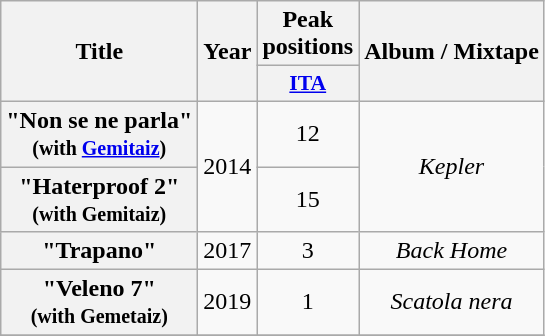<table class="wikitable plainrowheaders" style="text-align:center">
<tr>
<th scope="col" rowspan="2">Title</th>
<th scope="col" rowspan="2">Year</th>
<th scope="col" colspan="1">Peak positions</th>
<th scope="col" rowspan="2">Album / Mixtape</th>
</tr>
<tr>
<th scope="col" style="width:3em;font-size:90%;"><a href='#'>ITA</a><br></th>
</tr>
<tr>
<th scope="row">"Non se ne parla" <br><small>(with <a href='#'>Gemitaiz</a>)</small></th>
<td rowspan=2>2014</td>
<td>12</td>
<td rowspan=2><em>Kepler</em></td>
</tr>
<tr>
<th scope="row">"Haterproof 2" <br><small>(with Gemitaiz)</small></th>
<td>15</td>
</tr>
<tr>
<th scope="row">"Trapano"</th>
<td>2017</td>
<td>3</td>
<td><em>Back Home</em></td>
</tr>
<tr>
<th scope="row">"Veleno 7"<br><small>(with Gemetaiz)</small></th>
<td>2019</td>
<td>1</td>
<td><em>Scatola nera</em></td>
</tr>
<tr>
</tr>
</table>
